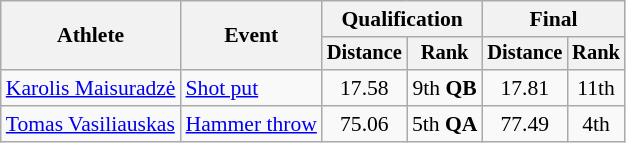<table class="wikitable" style="font-size:90%">
<tr>
<th rowspan=2>Athlete</th>
<th rowspan=2>Event</th>
<th colspan=2>Qualification</th>
<th colspan=2>Final</th>
</tr>
<tr style="font-size:95%">
<th>Distance</th>
<th>Rank</th>
<th>Distance</th>
<th>Rank</th>
</tr>
<tr align=center>
<td align=left><a href='#'>Karolis Maisuradzė</a></td>
<td align=left><a href='#'>Shot put</a></td>
<td>17.58</td>
<td>9th <strong>QB</strong></td>
<td>17.81</td>
<td>11th</td>
</tr>
<tr align=center>
<td align=left><a href='#'>Tomas Vasiliauskas</a></td>
<td align=left><a href='#'>Hammer throw</a></td>
<td>75.06</td>
<td>5th <strong>QA</strong></td>
<td>77.49</td>
<td>4th</td>
</tr>
</table>
